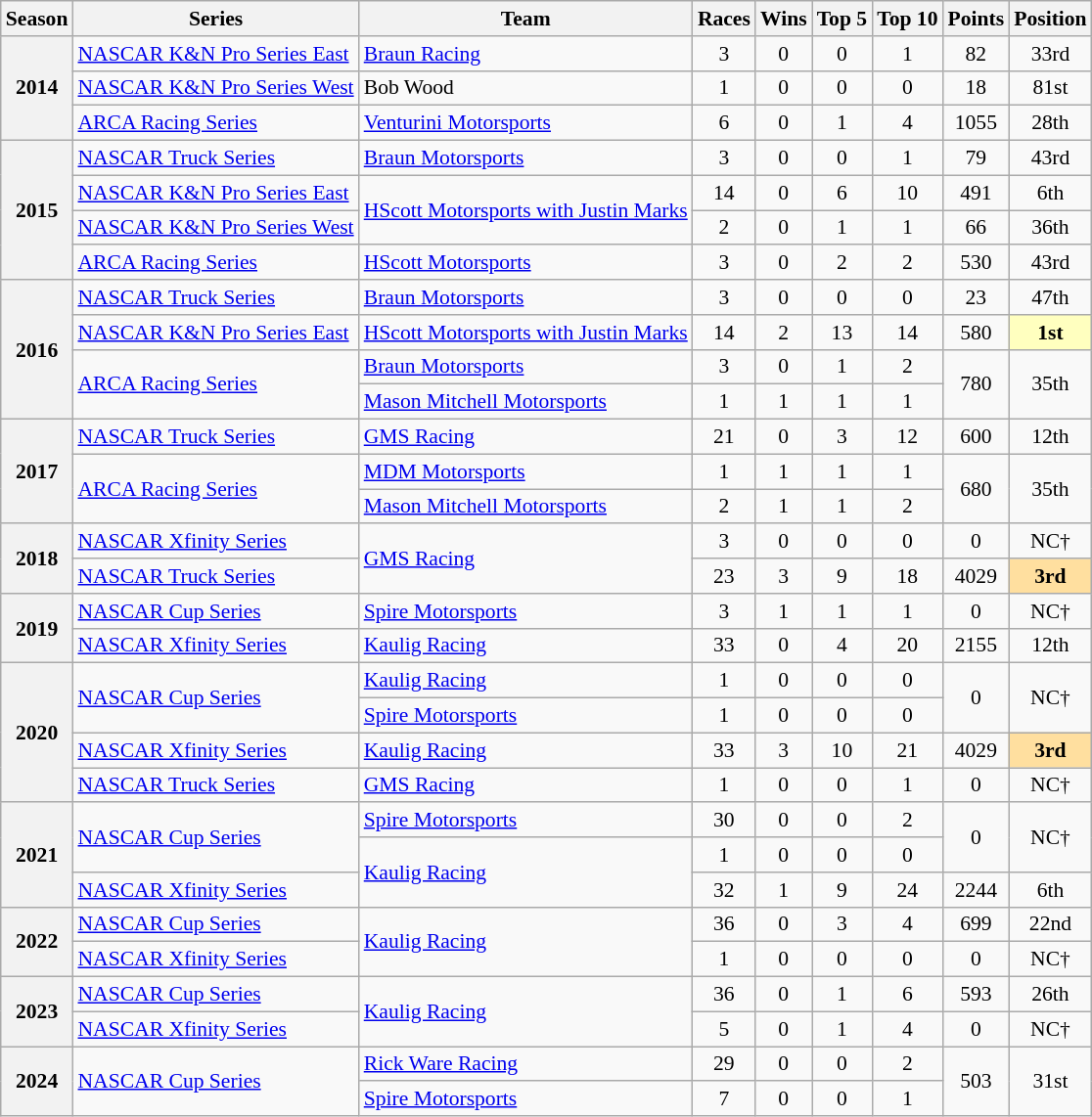<table class="wikitable" style="font-size: 90%; text-align:center">
<tr>
<th>Season</th>
<th>Series</th>
<th>Team</th>
<th>Races</th>
<th>Wins</th>
<th>Top 5</th>
<th>Top 10</th>
<th>Points</th>
<th>Position</th>
</tr>
<tr>
<th rowspan=3>2014</th>
<td align=left><a href='#'>NASCAR K&N Pro Series East</a></td>
<td align=left><a href='#'>Braun Racing</a></td>
<td>3</td>
<td>0</td>
<td>0</td>
<td>1</td>
<td>82</td>
<td>33rd</td>
</tr>
<tr>
<td align=left><a href='#'>NASCAR K&N Pro Series West</a></td>
<td align=left>Bob Wood</td>
<td>1</td>
<td>0</td>
<td>0</td>
<td>0</td>
<td>18</td>
<td>81st</td>
</tr>
<tr>
<td align=left><a href='#'>ARCA Racing Series</a></td>
<td align=left><a href='#'>Venturini Motorsports</a></td>
<td>6</td>
<td>0</td>
<td>1</td>
<td>4</td>
<td>1055</td>
<td>28th</td>
</tr>
<tr>
<th rowspan=4>2015</th>
<td align=left><a href='#'>NASCAR Truck Series</a></td>
<td align=left><a href='#'>Braun Motorsports</a></td>
<td>3</td>
<td>0</td>
<td>0</td>
<td>1</td>
<td>79</td>
<td>43rd</td>
</tr>
<tr>
<td align=left><a href='#'>NASCAR K&N Pro Series East</a></td>
<td rowspan=2 align=left><a href='#'>HScott Motorsports with Justin Marks</a></td>
<td>14</td>
<td>0</td>
<td>6</td>
<td>10</td>
<td>491</td>
<td>6th</td>
</tr>
<tr>
<td align=left><a href='#'>NASCAR K&N Pro Series West</a></td>
<td>2</td>
<td>0</td>
<td>1</td>
<td>1</td>
<td>66</td>
<td>36th</td>
</tr>
<tr>
<td align=left><a href='#'>ARCA Racing Series</a></td>
<td align=left><a href='#'>HScott Motorsports</a></td>
<td>3</td>
<td>0</td>
<td>2</td>
<td>2</td>
<td>530</td>
<td>43rd</td>
</tr>
<tr>
<th rowspan=4>2016</th>
<td align=left><a href='#'>NASCAR Truck Series</a></td>
<td align=left><a href='#'>Braun Motorsports</a></td>
<td>3</td>
<td>0</td>
<td>0</td>
<td>0</td>
<td>23</td>
<td>47th</td>
</tr>
<tr>
<td align=left><a href='#'>NASCAR K&N Pro Series East</a></td>
<td align=left><a href='#'>HScott Motorsports with Justin Marks</a></td>
<td>14</td>
<td>2</td>
<td>13</td>
<td>14</td>
<td>580</td>
<td style="background:#FFFFBF;"><strong>1st</strong></td>
</tr>
<tr>
<td rowspan=2 align=left><a href='#'>ARCA Racing Series</a></td>
<td align=left><a href='#'>Braun Motorsports</a></td>
<td>3</td>
<td>0</td>
<td>1</td>
<td>2</td>
<td rowspan=2>780</td>
<td rowspan=2>35th</td>
</tr>
<tr>
<td align=left><a href='#'>Mason Mitchell Motorsports</a></td>
<td>1</td>
<td>1</td>
<td>1</td>
<td>1</td>
</tr>
<tr>
<th rowspan=3>2017</th>
<td align=left><a href='#'>NASCAR Truck Series</a></td>
<td align=left><a href='#'>GMS Racing</a></td>
<td>21</td>
<td>0</td>
<td>3</td>
<td>12</td>
<td>600</td>
<td>12th</td>
</tr>
<tr>
<td rowspan=2 align=left><a href='#'>ARCA Racing Series</a></td>
<td align=left><a href='#'>MDM Motorsports</a></td>
<td>1</td>
<td>1</td>
<td>1</td>
<td>1</td>
<td rowspan=2>680</td>
<td rowspan=2>35th</td>
</tr>
<tr>
<td align=left><a href='#'>Mason Mitchell Motorsports</a></td>
<td>2</td>
<td>1</td>
<td>1</td>
<td>2</td>
</tr>
<tr>
<th rowspan=2>2018</th>
<td align=left><a href='#'>NASCAR Xfinity Series</a></td>
<td rowspan=2 align=left><a href='#'>GMS Racing</a></td>
<td>3</td>
<td>0</td>
<td>0</td>
<td>0</td>
<td>0</td>
<td>NC†</td>
</tr>
<tr>
<td align=left><a href='#'>NASCAR Truck Series</a></td>
<td>23</td>
<td>3</td>
<td>9</td>
<td>18</td>
<td>4029</td>
<td style="background:#FFDF9F;"><strong>3rd</strong></td>
</tr>
<tr>
<th rowspan=2>2019</th>
<td align=left><a href='#'>NASCAR Cup Series</a></td>
<td align=left><a href='#'>Spire Motorsports</a></td>
<td>3</td>
<td>1</td>
<td>1</td>
<td>1</td>
<td>0</td>
<td>NC†</td>
</tr>
<tr>
<td align=left><a href='#'>NASCAR Xfinity Series</a></td>
<td align=left><a href='#'>Kaulig Racing</a></td>
<td>33</td>
<td>0</td>
<td>4</td>
<td>20</td>
<td>2155</td>
<td>12th</td>
</tr>
<tr>
<th rowspan=4>2020</th>
<td rowspan=2 align=left><a href='#'>NASCAR Cup Series</a></td>
<td align=left><a href='#'>Kaulig Racing</a></td>
<td>1</td>
<td>0</td>
<td>0</td>
<td>0</td>
<td rowspan=2>0</td>
<td rowspan=2>NC†</td>
</tr>
<tr>
<td align=left><a href='#'>Spire Motorsports</a></td>
<td>1</td>
<td>0</td>
<td>0</td>
<td>0</td>
</tr>
<tr>
<td align=left><a href='#'>NASCAR Xfinity Series</a></td>
<td align=left><a href='#'>Kaulig Racing</a></td>
<td>33</td>
<td>3</td>
<td>10</td>
<td>21</td>
<td>4029</td>
<td style="background:#FFDF9F;"><strong>3rd</strong></td>
</tr>
<tr>
<td align=left><a href='#'>NASCAR Truck Series</a></td>
<td align=left><a href='#'>GMS Racing</a></td>
<td>1</td>
<td>0</td>
<td>0</td>
<td>1</td>
<td>0</td>
<td>NC†</td>
</tr>
<tr>
<th rowspan=3>2021</th>
<td rowspan=2 align=left><a href='#'>NASCAR Cup Series</a></td>
<td align=left><a href='#'>Spire Motorsports</a></td>
<td>30</td>
<td>0</td>
<td>0</td>
<td>2</td>
<td rowspan=2>0</td>
<td rowspan=2>NC†</td>
</tr>
<tr>
<td rowspan=2 align=left><a href='#'>Kaulig Racing</a></td>
<td>1</td>
<td>0</td>
<td>0</td>
<td>0</td>
</tr>
<tr>
<td align=left><a href='#'>NASCAR Xfinity Series</a></td>
<td>32</td>
<td>1</td>
<td>9</td>
<td>24</td>
<td>2244</td>
<td>6th</td>
</tr>
<tr>
<th rowspan=2>2022</th>
<td align=left><a href='#'>NASCAR Cup Series</a></td>
<td rowspan=2 align=left><a href='#'>Kaulig Racing</a></td>
<td>36</td>
<td>0</td>
<td>3</td>
<td>4</td>
<td>699</td>
<td>22nd</td>
</tr>
<tr>
<td align=left><a href='#'>NASCAR Xfinity Series</a></td>
<td>1</td>
<td>0</td>
<td>0</td>
<td>0</td>
<td>0</td>
<td>NC†</td>
</tr>
<tr>
<th rowspan=2>2023</th>
<td align=left><a href='#'>NASCAR Cup Series</a></td>
<td rowspan=2 align=left><a href='#'>Kaulig Racing</a></td>
<td>36</td>
<td>0</td>
<td>1</td>
<td>6</td>
<td>593</td>
<td>26th</td>
</tr>
<tr>
<td align=left><a href='#'>NASCAR Xfinity Series</a></td>
<td>5</td>
<td>0</td>
<td>1</td>
<td>4</td>
<td>0</td>
<td>NC†</td>
</tr>
<tr>
<th rowspan=2>2024</th>
<td rowspan=2 align=left><a href='#'>NASCAR Cup Series</a></td>
<td align=left><a href='#'>Rick Ware Racing</a></td>
<td>29</td>
<td>0</td>
<td>0</td>
<td>2</td>
<td rowspan=2>503</td>
<td rowspan=2>31st</td>
</tr>
<tr>
<td align=left><a href='#'>Spire Motorsports</a></td>
<td>7</td>
<td>0</td>
<td>0</td>
<td>1</td>
</tr>
</table>
